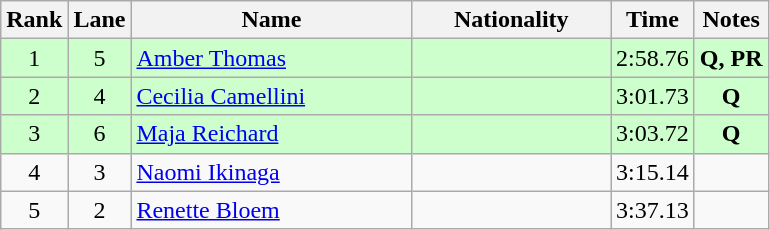<table class="wikitable sortable" style="text-align:center">
<tr>
<th>Rank</th>
<th>Lane</th>
<th style="width:180px">Name</th>
<th style="width:125px">Nationality</th>
<th>Time</th>
<th>Notes</th>
</tr>
<tr style="background:#cfc;">
<td>1</td>
<td>5</td>
<td style="text-align:left;"><a href='#'>Amber Thomas</a></td>
<td style="text-align:left;"></td>
<td>2:58.76</td>
<td><strong>Q, PR</strong></td>
</tr>
<tr style="background:#cfc;">
<td>2</td>
<td>4</td>
<td style="text-align:left;"><a href='#'>Cecilia Camellini</a></td>
<td style="text-align:left;"></td>
<td>3:01.73</td>
<td><strong>Q</strong></td>
</tr>
<tr style="background:#cfc;">
<td>3</td>
<td>6</td>
<td style="text-align:left;"><a href='#'>Maja Reichard</a></td>
<td style="text-align:left;"></td>
<td>3:03.72</td>
<td><strong>Q</strong></td>
</tr>
<tr>
<td>4</td>
<td>3</td>
<td style="text-align:left;"><a href='#'>Naomi Ikinaga</a></td>
<td style="text-align:left;"></td>
<td>3:15.14</td>
<td></td>
</tr>
<tr>
<td>5</td>
<td>2</td>
<td style="text-align:left;"><a href='#'>Renette Bloem</a></td>
<td style="text-align:left;"></td>
<td>3:37.13</td>
<td></td>
</tr>
</table>
